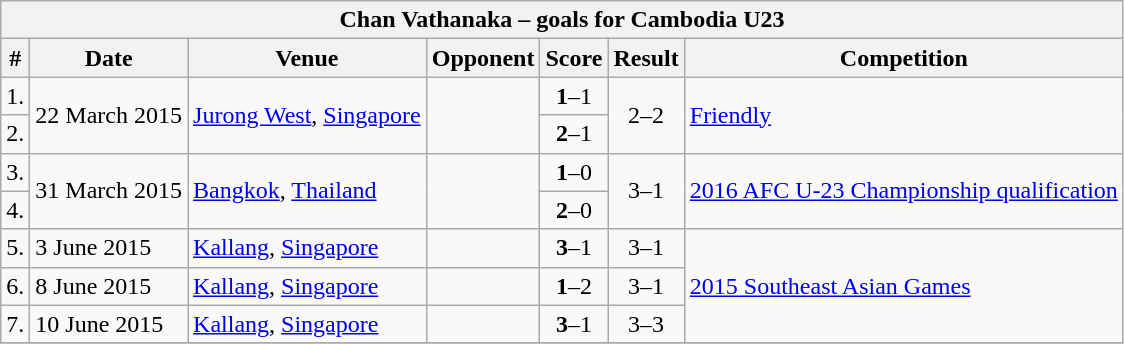<table class="wikitable">
<tr>
<th colspan="8"><strong>Chan Vathanaka – goals for Cambodia U23</strong></th>
</tr>
<tr>
<th>#</th>
<th>Date</th>
<th>Venue</th>
<th>Opponent</th>
<th>Score</th>
<th>Result</th>
<th>Competition</th>
</tr>
<tr>
<td>1.</td>
<td rowspan="2">22 March 2015</td>
<td rowspan="2"><a href='#'>Jurong West</a>, <a href='#'>Singapore</a></td>
<td rowspan="2"></td>
<td align=center><strong>1</strong>–1</td>
<td rowspan=2 align=center>2–2</td>
<td rowspan="2"><a href='#'>Friendly</a></td>
</tr>
<tr>
<td>2.</td>
<td align=center><strong>2</strong>–1</td>
</tr>
<tr>
<td>3.</td>
<td rowspan="2">31 March 2015</td>
<td rowspan="2"><a href='#'>Bangkok</a>, <a href='#'>Thailand</a></td>
<td rowspan="2"></td>
<td align=center><strong>1</strong>–0</td>
<td rowspan=2 align=center>3–1</td>
<td rowspan="2"><a href='#'>2016 AFC U-23 Championship qualification</a></td>
</tr>
<tr>
<td>4.</td>
<td align=center><strong>2</strong>–0</td>
</tr>
<tr>
<td>5.</td>
<td>3 June 2015</td>
<td><a href='#'>Kallang</a>, <a href='#'>Singapore</a></td>
<td></td>
<td align=center><strong>3</strong>–1</td>
<td align=center>3–1</td>
<td rowspan="3"><a href='#'>2015 Southeast Asian Games</a></td>
</tr>
<tr>
<td>6.</td>
<td>8 June 2015</td>
<td><a href='#'>Kallang</a>, <a href='#'>Singapore</a></td>
<td></td>
<td align=center><strong>1</strong>–2</td>
<td align=center>3–1</td>
</tr>
<tr>
<td>7.</td>
<td>10 June 2015</td>
<td><a href='#'>Kallang</a>, <a href='#'>Singapore</a></td>
<td></td>
<td align=center><strong>3</strong>–1</td>
<td align=center>3–3</td>
</tr>
<tr>
</tr>
</table>
